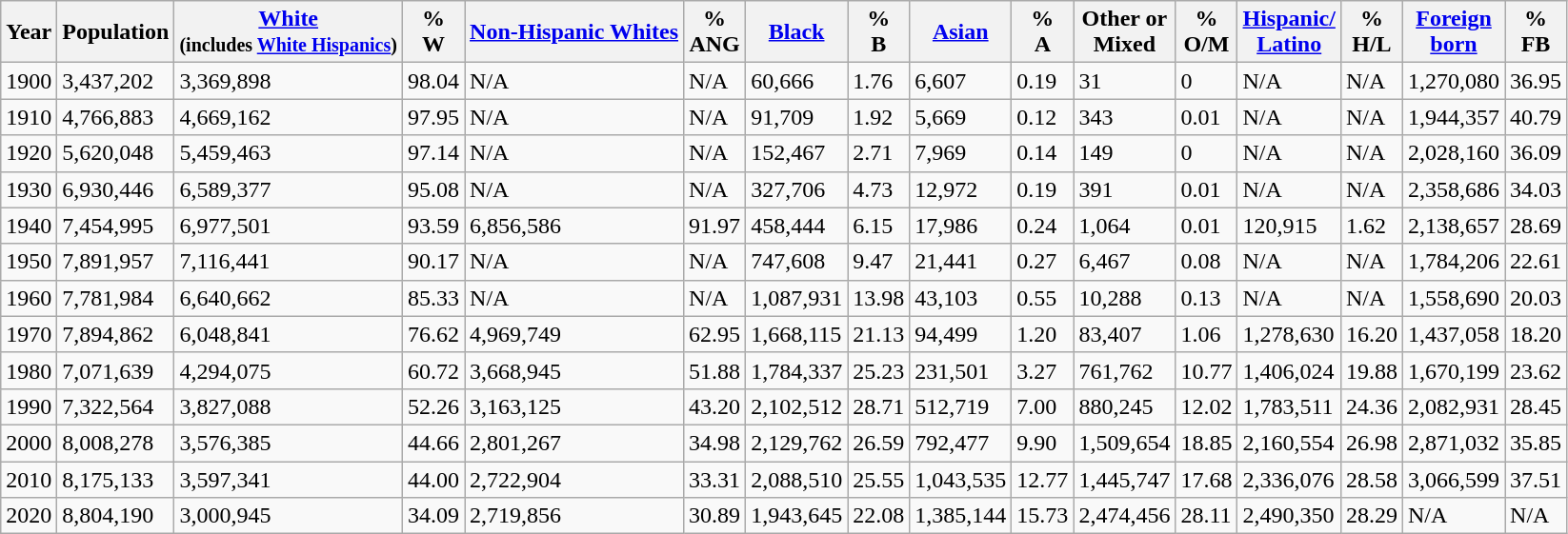<table class="wikitable sortable">
<tr>
<th>Year</th>
<th>Population</th>
<th><a href='#'>White</a><br><small>(includes <a href='#'>White Hispanics</a>)</small></th>
<th>%<br>W</th>
<th><a href='#'>Non-Hispanic Whites</a></th>
<th>%<br>ANG</th>
<th><a href='#'>Black</a></th>
<th>%<br>B</th>
<th><a href='#'>Asian</a></th>
<th>%<br>A</th>
<th>Other or<br>Mixed</th>
<th>%<br>O/M</th>
<th><a href='#'>Hispanic/<br>Latino</a></th>
<th>%<br>H/L</th>
<th><a href='#'>Foreign<br>born</a></th>
<th>%<br>FB</th>
</tr>
<tr>
<td>1900</td>
<td>3,437,202</td>
<td>3,369,898</td>
<td>98.04</td>
<td>N/A</td>
<td>N/A</td>
<td>60,666</td>
<td>1.76</td>
<td>6,607</td>
<td>0.19</td>
<td>31</td>
<td>0</td>
<td>N/A</td>
<td>N/A</td>
<td>1,270,080</td>
<td>36.95</td>
</tr>
<tr>
<td>1910</td>
<td>4,766,883</td>
<td>4,669,162</td>
<td>97.95</td>
<td>N/A</td>
<td>N/A</td>
<td>91,709</td>
<td>1.92</td>
<td>5,669</td>
<td>0.12</td>
<td>343</td>
<td>0.01</td>
<td>N/A</td>
<td>N/A</td>
<td>1,944,357</td>
<td>40.79</td>
</tr>
<tr>
<td>1920</td>
<td>5,620,048</td>
<td>5,459,463</td>
<td>97.14</td>
<td>N/A</td>
<td>N/A</td>
<td>152,467</td>
<td>2.71</td>
<td>7,969</td>
<td>0.14</td>
<td>149</td>
<td>0</td>
<td>N/A</td>
<td>N/A</td>
<td>2,028,160</td>
<td>36.09</td>
</tr>
<tr>
<td>1930</td>
<td>6,930,446</td>
<td>6,589,377</td>
<td>95.08</td>
<td>N/A</td>
<td>N/A</td>
<td>327,706</td>
<td>4.73</td>
<td>12,972</td>
<td>0.19</td>
<td>391</td>
<td>0.01</td>
<td>N/A</td>
<td>N/A</td>
<td>2,358,686</td>
<td>34.03</td>
</tr>
<tr>
<td>1940</td>
<td>7,454,995</td>
<td>6,977,501</td>
<td>93.59</td>
<td>6,856,586</td>
<td>91.97</td>
<td>458,444</td>
<td>6.15</td>
<td>17,986</td>
<td>0.24</td>
<td>1,064</td>
<td>0.01</td>
<td>120,915</td>
<td>1.62</td>
<td>2,138,657</td>
<td>28.69</td>
</tr>
<tr>
<td>1950</td>
<td>7,891,957</td>
<td>7,116,441</td>
<td>90.17</td>
<td>N/A</td>
<td>N/A</td>
<td>747,608</td>
<td>9.47</td>
<td>21,441</td>
<td>0.27</td>
<td>6,467</td>
<td>0.08</td>
<td>N/A</td>
<td>N/A</td>
<td>1,784,206</td>
<td>22.61</td>
</tr>
<tr>
<td>1960</td>
<td>7,781,984</td>
<td>6,640,662</td>
<td>85.33</td>
<td>N/A</td>
<td>N/A</td>
<td>1,087,931</td>
<td>13.98</td>
<td>43,103</td>
<td>0.55</td>
<td>10,288</td>
<td>0.13</td>
<td>N/A</td>
<td>N/A</td>
<td>1,558,690</td>
<td>20.03</td>
</tr>
<tr>
<td>1970</td>
<td>7,894,862</td>
<td>6,048,841</td>
<td>76.62</td>
<td>4,969,749</td>
<td>62.95</td>
<td>1,668,115</td>
<td>21.13</td>
<td>94,499</td>
<td>1.20</td>
<td>83,407</td>
<td>1.06</td>
<td>1,278,630</td>
<td>16.20</td>
<td>1,437,058</td>
<td>18.20</td>
</tr>
<tr>
<td>1980</td>
<td>7,071,639</td>
<td>4,294,075</td>
<td>60.72</td>
<td>3,668,945</td>
<td>51.88</td>
<td>1,784,337</td>
<td>25.23</td>
<td>231,501</td>
<td>3.27</td>
<td>761,762</td>
<td>10.77</td>
<td>1,406,024</td>
<td>19.88</td>
<td>1,670,199</td>
<td>23.62</td>
</tr>
<tr>
<td>1990</td>
<td>7,322,564</td>
<td>3,827,088</td>
<td>52.26</td>
<td>3,163,125</td>
<td>43.20</td>
<td>2,102,512</td>
<td>28.71</td>
<td>512,719</td>
<td>7.00</td>
<td>880,245</td>
<td>12.02</td>
<td>1,783,511</td>
<td>24.36</td>
<td>2,082,931</td>
<td>28.45</td>
</tr>
<tr>
<td>2000</td>
<td>8,008,278</td>
<td>3,576,385</td>
<td>44.66</td>
<td>2,801,267</td>
<td>34.98</td>
<td>2,129,762</td>
<td>26.59</td>
<td>792,477</td>
<td>9.90</td>
<td>1,509,654</td>
<td>18.85</td>
<td>2,160,554</td>
<td>26.98</td>
<td>2,871,032</td>
<td>35.85</td>
</tr>
<tr>
<td>2010</td>
<td>8,175,133</td>
<td>3,597,341</td>
<td>44.00</td>
<td>2,722,904</td>
<td>33.31</td>
<td>2,088,510</td>
<td>25.55</td>
<td>1,043,535</td>
<td>12.77</td>
<td>1,445,747</td>
<td>17.68</td>
<td>2,336,076</td>
<td>28.58</td>
<td>3,066,599</td>
<td>37.51</td>
</tr>
<tr>
<td>2020</td>
<td>8,804,190</td>
<td>3,000,945</td>
<td>34.09</td>
<td>2,719,856</td>
<td>30.89</td>
<td>1,943,645</td>
<td>22.08</td>
<td>1,385,144</td>
<td>15.73</td>
<td>2,474,456</td>
<td>28.11</td>
<td>2,490,350</td>
<td>28.29</td>
<td>N/A</td>
<td>N/A</td>
</tr>
</table>
